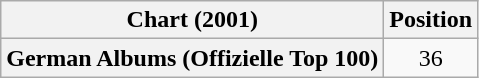<table class="wikitable plainrowheaders" style="text-align:center">
<tr>
<th scope="col">Chart (2001)</th>
<th scope="col">Position</th>
</tr>
<tr>
<th scope="row">German Albums (Offizielle Top 100)</th>
<td>36</td>
</tr>
</table>
